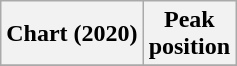<table class="wikitable sortable plainrowheaders">
<tr>
<th scope="col">Chart (2020)</th>
<th scope="col">Peak<br>position</th>
</tr>
<tr>
</tr>
</table>
